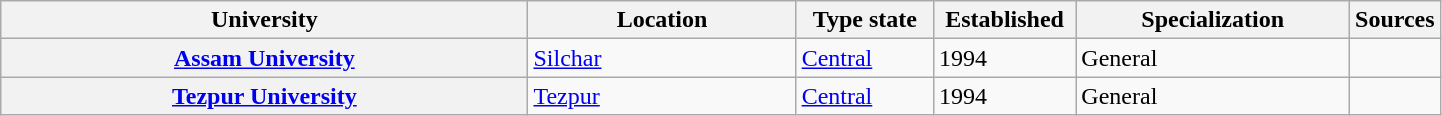<table class="wikitable sortable collapsible plainrowheaders" border="1" style="text-align:left; width:76%">
<tr>
<th scope="col" style="width: 40%;">University</th>
<th scope="col" style="width: 20%;">Location</th>
<th scope="col" style="width: 10%;">Type state</th>
<th scope="col" style="width: 10%;">Established</th>
<th scope="col" style="width: 20%;">Specialization</th>
<th scope="col" style="width: 05%;" class="unsortable">Sources</th>
</tr>
<tr>
<th scope="row"><a href='#'>Assam University</a></th>
<td><a href='#'>Silchar</a></td>
<td><a href='#'>Central</a></td>
<td>1994</td>
<td>General</td>
<td></td>
</tr>
<tr>
<th scope="row"><a href='#'>Tezpur University</a></th>
<td><a href='#'>Tezpur</a></td>
<td><a href='#'>Central</a></td>
<td>1994</td>
<td>General</td>
<td></td>
</tr>
</table>
